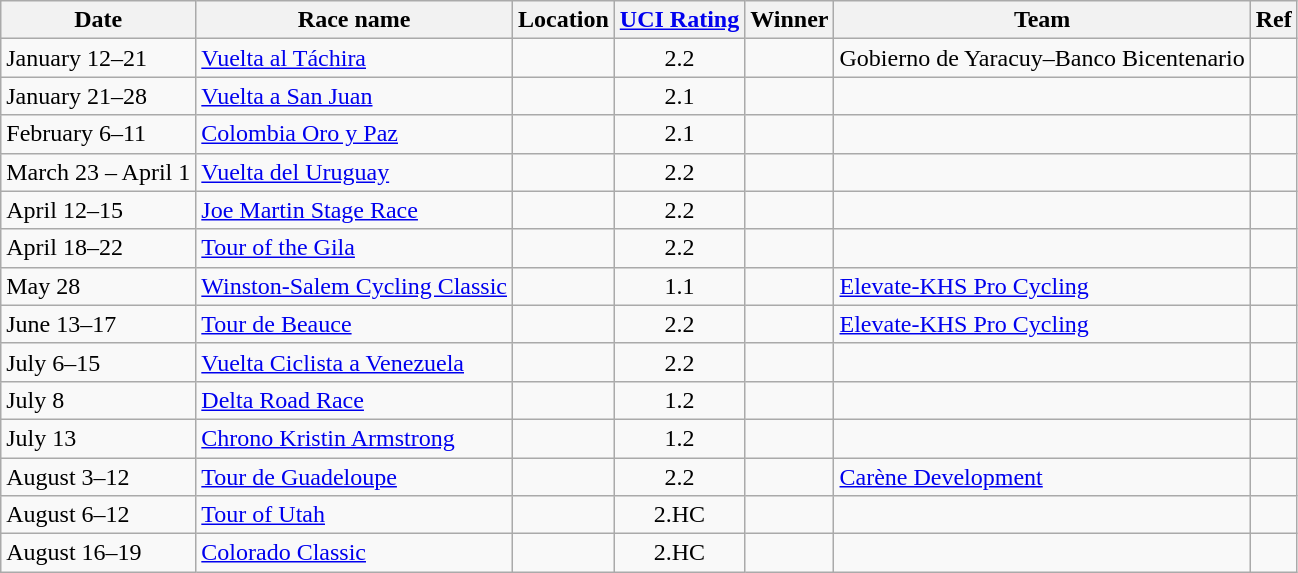<table class="wikitable sortable">
<tr>
<th>Date</th>
<th>Race name</th>
<th>Location</th>
<th><a href='#'>UCI Rating</a></th>
<th>Winner</th>
<th>Team</th>
<th>Ref</th>
</tr>
<tr>
<td>January 12–21</td>
<td><a href='#'>Vuelta al Táchira</a></td>
<td></td>
<td align=center>2.2</td>
<td></td>
<td>Gobierno de Yaracuy–Banco Bicentenario</td>
<td align=center></td>
</tr>
<tr>
<td>January 21–28</td>
<td><a href='#'>Vuelta a San Juan</a></td>
<td></td>
<td align=center>2.1</td>
<td></td>
<td></td>
<td align=center></td>
</tr>
<tr>
<td>February 6–11</td>
<td><a href='#'>Colombia Oro y Paz</a></td>
<td></td>
<td align=center>2.1</td>
<td></td>
<td></td>
<td align=center></td>
</tr>
<tr>
<td>March 23 – April 1</td>
<td><a href='#'>Vuelta del Uruguay</a></td>
<td></td>
<td align=center>2.2</td>
<td></td>
<td></td>
<td align=center></td>
</tr>
<tr>
<td>April 12–15</td>
<td><a href='#'>Joe Martin Stage Race</a></td>
<td></td>
<td align=center>2.2</td>
<td></td>
<td></td>
<td align=center></td>
</tr>
<tr>
<td>April 18–22</td>
<td><a href='#'>Tour of the Gila</a></td>
<td></td>
<td align=center>2.2</td>
<td></td>
<td></td>
<td align=center></td>
</tr>
<tr>
<td>May 28</td>
<td><a href='#'>Winston-Salem Cycling Classic</a></td>
<td></td>
<td align=center>1.1</td>
<td></td>
<td><a href='#'>Elevate-KHS Pro Cycling</a></td>
<td align=center></td>
</tr>
<tr>
<td>June 13–17</td>
<td><a href='#'>Tour de Beauce</a></td>
<td></td>
<td align=center>2.2</td>
<td></td>
<td><a href='#'>Elevate-KHS Pro Cycling</a></td>
<td align=center></td>
</tr>
<tr>
<td>July 6–15</td>
<td><a href='#'>Vuelta Ciclista a Venezuela</a></td>
<td></td>
<td align=center>2.2</td>
<td></td>
<td></td>
<td align=center></td>
</tr>
<tr>
<td>July 8</td>
<td><a href='#'>Delta Road Race</a></td>
<td></td>
<td align=center>1.2</td>
<td></td>
<td></td>
<td align=center></td>
</tr>
<tr>
<td>July 13</td>
<td><a href='#'>Chrono Kristin Armstrong</a></td>
<td></td>
<td align=center>1.2</td>
<td></td>
<td></td>
<td align=center></td>
</tr>
<tr>
<td>August 3–12</td>
<td><a href='#'>Tour de Guadeloupe</a></td>
<td></td>
<td align=center>2.2</td>
<td></td>
<td><a href='#'>Carène Development</a></td>
<td align=center></td>
</tr>
<tr>
<td>August 6–12</td>
<td><a href='#'>Tour of Utah</a></td>
<td></td>
<td align=center>2.HC</td>
<td></td>
<td></td>
<td align=center></td>
</tr>
<tr>
<td>August 16–19</td>
<td><a href='#'>Colorado Classic</a></td>
<td></td>
<td align=center>2.HC</td>
<td></td>
<td></td>
<td align=center></td>
</tr>
</table>
